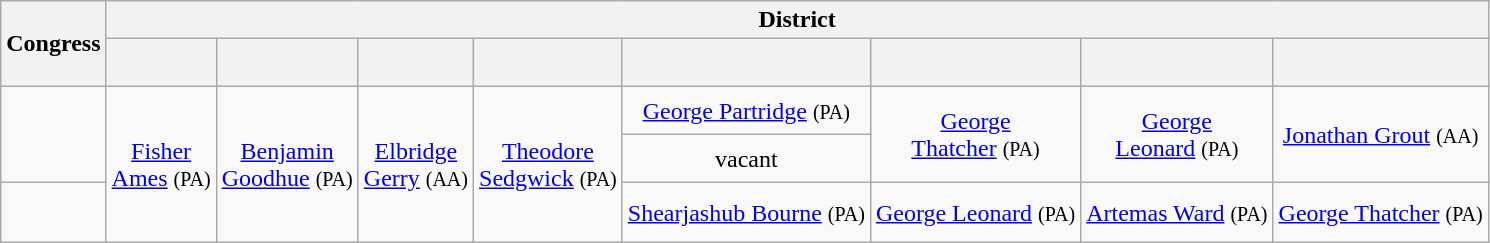<table class=wikitable style="text-align:center">
<tr>
<th rowspan=2>Congress</th>
<th colspan=8>District</th>
</tr>
<tr style="height: 2em">
<th></th>
<th></th>
<th></th>
<th></th>
<th></th>
<th></th>
<th></th>
<th></th>
</tr>
<tr style="height: 2em">
<td scope="row" rowspan=2><strong></strong> </td>
<td rowspan=3 ><a href='#'>Fisher<br>Ames</a> <small>(PA)</small></td>
<td rowspan=3 ><a href='#'>Benjamin<br>Goodhue</a> <small>(PA)</small></td>
<td rowspan=3 ><a href='#'>Elbridge<br>Gerry</a> <small>(AA)</small></td>
<td rowspan=3 ><a href='#'>Theodore<br>Sedgwick</a> <small>(PA)</small></td>
<td><a href='#'>George Partridge</a> <small>(PA)</small></td>
<td rowspan=2 ><a href='#'>George<br>Thatcher</a> <small>(PA)</small></td>
<td rowspan=2 ><a href='#'>George<br>Leonard</a> <small>(PA)</small></td>
<td rowspan=2 ><a href='#'>Jonathan Grout</a> <small>(AA)</small></td>
</tr>
<tr style="height: 2em">
<td>vacant</td>
</tr>
<tr style="height: 2.5em">
<td scope="row"><strong></strong> </td>
<td><a href='#'>Shearjashub Bourne</a> <small>(PA)</small></td>
<td><a href='#'>George Leonard</a> <small>(PA)</small></td>
<td><a href='#'>Artemas Ward</a> <small>(PA)</small></td>
<td><a href='#'>George Thatcher</a> <small>(PA)</small></td>
</tr>
</table>
